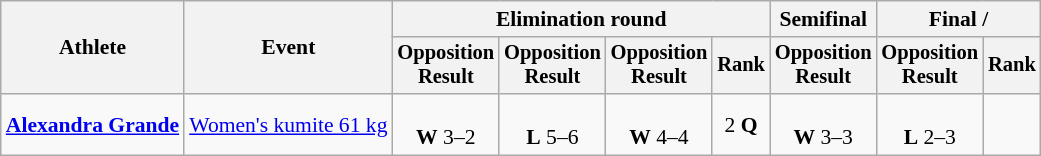<table class=wikitable style=font-size:90%;text-align:center>
<tr>
<th rowspan=2>Athlete</th>
<th rowspan=2>Event</th>
<th colspan=4>Elimination round</th>
<th>Semifinal</th>
<th colspan=2>Final / </th>
</tr>
<tr style=font-size:95%>
<th>Opposition<br>Result</th>
<th>Opposition<br>Result</th>
<th>Opposition<br>Result</th>
<th>Rank</th>
<th>Opposition<br>Result</th>
<th>Opposition<br>Result</th>
<th>Rank</th>
</tr>
<tr>
<td align=left><strong><a href='#'>Alexandra Grande</a></strong></td>
<td align=left><a href='#'>Women's kumite 61 kg</a></td>
<td><br><strong>W</strong> 3–2</td>
<td><br><strong>L</strong> 5–6</td>
<td><br><strong>W</strong> 4–4</td>
<td>2 <strong>Q</strong></td>
<td><br><strong>W</strong> 3–3</td>
<td><br><strong>L</strong> 2–3</td>
<td></td>
</tr>
</table>
